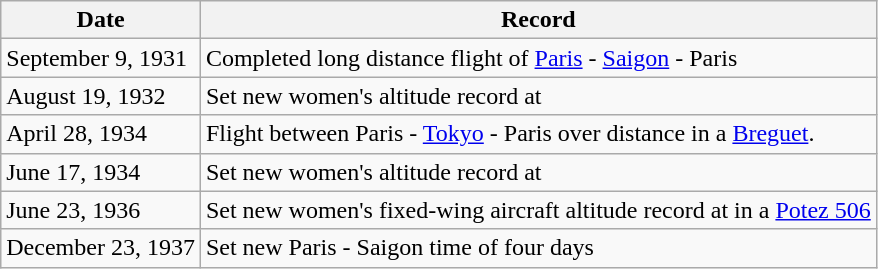<table class="wikitable">
<tr>
<th>Date</th>
<th>Record</th>
</tr>
<tr>
<td>September 9, 1931</td>
<td>Completed long distance flight of <a href='#'>Paris</a> - <a href='#'>Saigon</a> - Paris</td>
</tr>
<tr>
<td>August 19, 1932</td>
<td>Set new women's altitude record at </td>
</tr>
<tr>
<td>April 28, 1934</td>
<td>Flight between Paris - <a href='#'>Tokyo</a> - Paris over  distance in a <a href='#'>Breguet</a>.</td>
</tr>
<tr>
<td>June 17, 1934</td>
<td>Set new women's altitude record at </td>
</tr>
<tr>
<td>June 23, 1936</td>
<td>Set new women's fixed-wing aircraft altitude record at  in a <a href='#'>Potez 506</a></td>
</tr>
<tr>
<td>December 23, 1937</td>
<td>Set new Paris - Saigon time of four days</td>
</tr>
</table>
